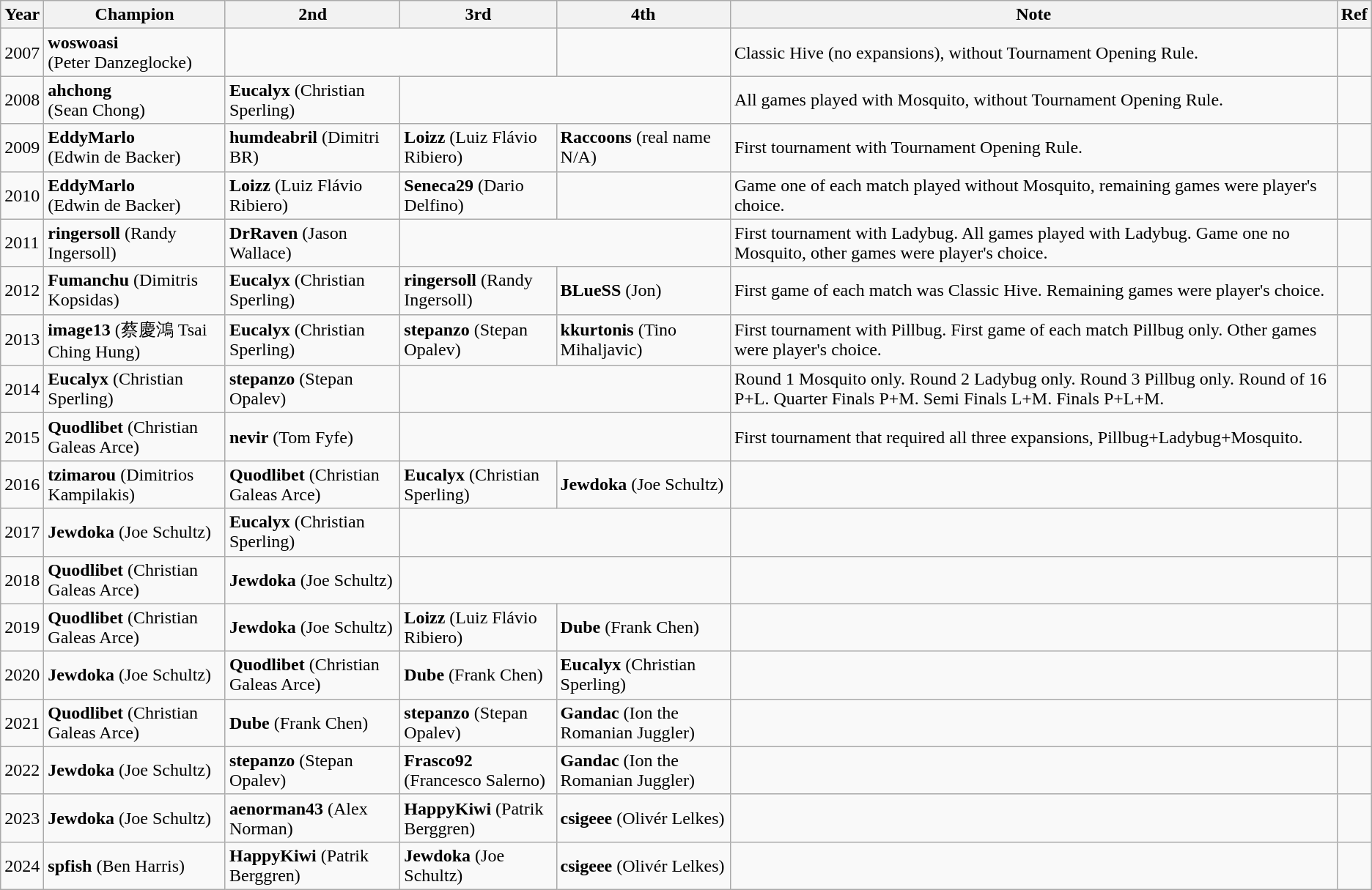<table class="wikitable">
<tr>
<th>Year</th>
<th>Champion</th>
<th>2nd</th>
<th>3rd</th>
<th>4th</th>
<th>Note</th>
<th>Ref</th>
</tr>
<tr>
<td>2007</td>
<td><strong>woswoasi</strong><br>(Peter Danzeglocke)<br> </td>
<td colspan=2></td>
<td></td>
<td>Classic Hive (no expansions), without Tournament Opening Rule.</td>
<td></td>
</tr>
<tr>
<td>2008</td>
<td><strong>ahchong</strong><br>(Sean Chong)<br></td>
<td><strong>Eucalyx</strong> (Christian Sperling)<br></td>
<td colspan=2></td>
<td>All games played with Mosquito, without Tournament Opening Rule.</td>
<td></td>
</tr>
<tr>
<td>2009</td>
<td><strong>EddyMarlo</strong><br>(Edwin de Backer)<br></td>
<td><strong>humdeabril</strong> (Dimitri BR) </td>
<td><strong>Loizz</strong> (Luiz Flávio Ribiero) </td>
<td><strong>Raccoons</strong> (real name N/A)</td>
<td>First tournament with Tournament Opening Rule.</td>
<td></td>
</tr>
<tr>
<td>2010</td>
<td><strong>EddyMarlo</strong><br>(Edwin de Backer)<br> </td>
<td><strong>Loizz</strong> (Luiz Flávio Ribiero) </td>
<td><strong>Seneca29</strong> (Dario Delfino) </td>
<td></td>
<td>Game one of each match played without Mosquito, remaining games were player's choice.</td>
<td></td>
</tr>
<tr>
<td>2011</td>
<td><strong>ringersoll</strong> (Randy Ingersoll) </td>
<td><strong>DrRaven</strong> (Jason Wallace)</td>
<td colspan=2></td>
<td>First tournament with Ladybug. All games played with Ladybug. Game one no Mosquito, other games were player's choice.</td>
<td></td>
</tr>
<tr>
<td>2012</td>
<td><strong>Fumanchu</strong> (Dimitris Kopsidas) </td>
<td><strong>Eucalyx</strong> (Christian Sperling)</td>
<td><strong>ringersoll</strong> (Randy Ingersoll) </td>
<td><strong>BLueSS</strong> (Jon) </td>
<td>First game of each match was Classic Hive. Remaining games were player's choice.</td>
<td></td>
</tr>
<tr>
<td>2013</td>
<td><strong>image13</strong> (蔡慶鴻 Tsai Ching Hung) </td>
<td><strong>Eucalyx</strong> (Christian Sperling)</td>
<td><strong>stepanzo</strong> (Stepan Opalev) </td>
<td><strong>kkurtonis</strong> (Tino Mihaljavic) </td>
<td>First tournament with Pillbug. First game of each match Pillbug only. Other games were player's choice.</td>
<td></td>
</tr>
<tr>
<td>2014</td>
<td><strong>Eucalyx</strong> (Christian Sperling)</td>
<td><strong>stepanzo</strong> (Stepan Opalev) </td>
<td colspan=2></td>
<td>Round 1 Mosquito only. Round 2 Ladybug only. Round 3 Pillbug only. Round of 16 P+L. Quarter Finals P+M. Semi Finals L+M. Finals P+L+M.</td>
<td></td>
</tr>
<tr>
<td>2015</td>
<td><strong>Quodlibet</strong> (Christian Galeas Arce) </td>
<td><strong>nevir</strong> (Tom Fyfe) </td>
<td colspan=2></td>
<td>First tournament that required all three expansions, Pillbug+Ladybug+Mosquito.</td>
<td></td>
</tr>
<tr>
<td>2016</td>
<td><strong>tzimarou</strong> (Dimitrios Kampilakis) </td>
<td><strong>Quodlibet</strong> (Christian Galeas Arce) </td>
<td><strong>Eucalyx</strong> (Christian Sperling)</td>
<td><strong>Jewdoka</strong> (Joe Schultz)</td>
<td></td>
<td></td>
</tr>
<tr>
<td>2017</td>
<td><strong>Jewdoka</strong> (Joe Schultz)</td>
<td><strong>Eucalyx</strong> (Christian Sperling)</td>
<td colspan=2></td>
<td></td>
<td></td>
</tr>
<tr>
<td>2018</td>
<td><strong>Quodlibet</strong> (Christian Galeas Arce) </td>
<td><strong>Jewdoka</strong> (Joe Schultz)</td>
<td colspan=2></td>
<td></td>
<td></td>
</tr>
<tr>
<td>2019</td>
<td><strong>Quodlibet</strong> (Christian Galeas Arce) </td>
<td><strong>Jewdoka</strong> (Joe Schultz)</td>
<td><strong>Loizz</strong> (Luiz Flávio Ribiero)</td>
<td><strong>Dube</strong> (Frank Chen)</td>
<td></td>
<td></td>
</tr>
<tr>
<td>2020</td>
<td><strong>Jewdoka</strong> (Joe Schultz)</td>
<td><strong>Quodlibet</strong> (Christian Galeas Arce) </td>
<td><strong>Dube</strong> (Frank Chen)</td>
<td><strong>Eucalyx</strong> (Christian Sperling)</td>
<td></td>
<td></td>
</tr>
<tr>
<td>2021</td>
<td><strong>Quodlibet</strong> (Christian Galeas Arce) </td>
<td><strong>Dube</strong> (Frank Chen)</td>
<td><strong>stepanzo</strong> (Stepan Opalev) </td>
<td><strong>Gandac</strong> (Ion the Romanian Juggler) </td>
<td></td>
<td></td>
</tr>
<tr>
<td>2022</td>
<td><strong>Jewdoka</strong> (Joe Schultz)</td>
<td><strong>stepanzo</strong> (Stepan Opalev) </td>
<td><strong>Frasco92</strong> (Francesco Salerno)  </td>
<td><strong>Gandac</strong> (Ion the Romanian Juggler) </td>
<td></td>
<td></td>
</tr>
<tr>
<td>2023</td>
<td><strong>Jewdoka</strong> (Joe Schultz)</td>
<td><strong>aenorman43</strong> (Alex Norman)</td>
<td><strong>HappyKiwi</strong> (Patrik Berggren)</td>
<td><strong>csigeee</strong> (Olivér Lelkes)</td>
<td></td>
<td></td>
</tr>
<tr>
<td>2024</td>
<td><strong>spfish</strong> (Ben Harris)</td>
<td><strong>HappyKiwi</strong> (Patrik Berggren)</td>
<td><strong>Jewdoka</strong> (Joe Schultz)</td>
<td><strong>csigeee</strong> (Olivér Lelkes)</td>
<td></td>
<td></td>
</tr>
</table>
